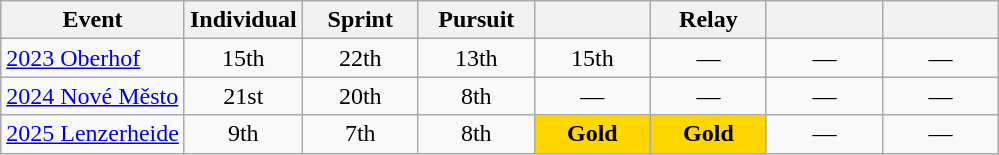<table class="wikitable" style="text-align: center;">
<tr>
<th>Event</th>
<th style="width:70px;">Individual</th>
<th style="width:70px;">Sprint</th>
<th style="width:70px;">Pursuit</th>
<th style="width:70px;"></th>
<th style="width:70px;">Relay</th>
<th style="width:70px;"></th>
<th style="width:70px;"></th>
</tr>
<tr>
<td align=left> <a href='#'>2023 Oberhof</a></td>
<td>15th</td>
<td>22th</td>
<td>13th</td>
<td>15th</td>
<td>—</td>
<td>—</td>
<td>—</td>
</tr>
<tr>
<td align=left> <a href='#'>2024 Nové Město</a></td>
<td>21st</td>
<td>20th</td>
<td>8th</td>
<td>—</td>
<td>—</td>
<td>—</td>
<td>—</td>
</tr>
<tr>
<td align=left> <a href='#'>2025 Lenzerheide</a></td>
<td>9th</td>
<td>7th</td>
<td>8th</td>
<td style="background:gold;"><strong>Gold</strong></td>
<td style="background:gold;"><strong>Gold</strong></td>
<td>—</td>
<td>—</td>
</tr>
</table>
